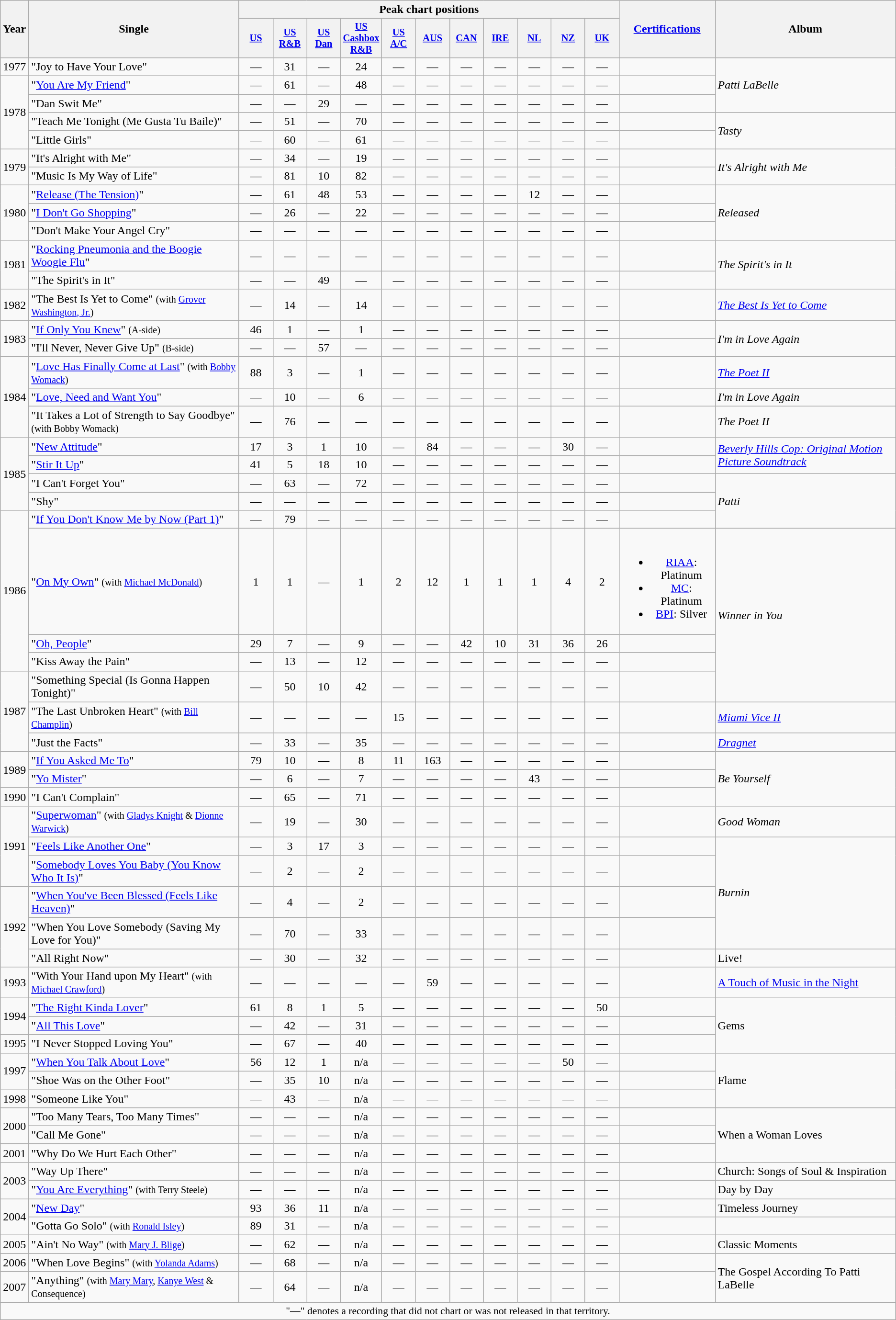<table class="wikitable" style="text-align:center;">
<tr>
<th rowspan="2">Year</th>
<th rowspan="2">Single</th>
<th colspan="11">Peak chart positions</th>
<th rowspan="2"><a href='#'>Certifications</a></th>
<th rowspan="2">Album</th>
</tr>
<tr>
<th scope="col" style="width:3em;font-size:85%;"><a href='#'>US</a><br></th>
<th scope="col" style="width:3em;font-size:85%;"><a href='#'>US<br>R&B</a><br></th>
<th scope="col" style="width:3em;font-size:85%;"><a href='#'>US<br>Dan</a><br></th>
<th scope="col" style="width:3em;font-size:85%;"><a href='#'>US Cashbox R&B</a><br></th>
<th scope="col" style="width:3em;font-size:85%;"><a href='#'>US<br>A/C</a><br></th>
<th scope="col" style="width:3em;font-size:85%;"><a href='#'>AUS</a><br></th>
<th scope="col" style="width:3em;font-size:85%;"><a href='#'>CAN</a><br></th>
<th scope="col" style="width:3em;font-size:85%;"><a href='#'>IRE</a><br></th>
<th scope="col" style="width:3em;font-size:85%;"><a href='#'>NL</a><br></th>
<th scope="col" style="width:3em;font-size:85%;"><a href='#'>NZ</a><br></th>
<th scope="col" style="width:3em;font-size:85%;"><a href='#'>UK</a><br></th>
</tr>
<tr>
<td>1977</td>
<td align="left">"Joy to Have Your Love"</td>
<td>—</td>
<td>31</td>
<td>—</td>
<td>24</td>
<td>—</td>
<td>—</td>
<td>—</td>
<td>—</td>
<td>—</td>
<td>—</td>
<td>—</td>
<td></td>
<td align=left rowspan="3"><em>Patti LaBelle</em></td>
</tr>
<tr>
<td rowspan="4">1978</td>
<td align="left">"<a href='#'>You Are My Friend</a>"</td>
<td>—</td>
<td>61</td>
<td>—</td>
<td>48</td>
<td>—</td>
<td>—</td>
<td>—</td>
<td>—</td>
<td>—</td>
<td>—</td>
<td>—</td>
<td></td>
</tr>
<tr>
<td align="left">"Dan Swit Me"</td>
<td>—</td>
<td>—</td>
<td>29</td>
<td>—</td>
<td>—</td>
<td>—</td>
<td>—</td>
<td>—</td>
<td>—</td>
<td>—</td>
<td>—</td>
<td></td>
</tr>
<tr>
<td align="left">"Teach Me Tonight (Me Gusta Tu Baile)"</td>
<td>—</td>
<td>51</td>
<td>—</td>
<td>70</td>
<td>—</td>
<td>—</td>
<td>—</td>
<td>—</td>
<td>—</td>
<td>—</td>
<td>—</td>
<td></td>
<td align=left rowspan="2"><em>Tasty</em></td>
</tr>
<tr>
<td align="left">"Little Girls"</td>
<td>—</td>
<td>60</td>
<td>—</td>
<td>61</td>
<td>—</td>
<td>—</td>
<td>—</td>
<td>—</td>
<td>—</td>
<td>—</td>
<td>—</td>
<td></td>
</tr>
<tr>
<td rowspan="2">1979</td>
<td align="left">"It's Alright with Me"</td>
<td>—</td>
<td>34</td>
<td>—</td>
<td>19</td>
<td>—</td>
<td>—</td>
<td>—</td>
<td>—</td>
<td>—</td>
<td>—</td>
<td>—</td>
<td></td>
<td align=left rowspan="2"><em>It's Alright with Me</em></td>
</tr>
<tr>
<td align="left">"Music Is My Way of Life"</td>
<td>—</td>
<td>81</td>
<td>10</td>
<td>82</td>
<td>—</td>
<td>—</td>
<td>—</td>
<td>—</td>
<td>—</td>
<td>—</td>
<td>—</td>
<td></td>
</tr>
<tr>
<td rowspan="3">1980</td>
<td align="left">"<a href='#'>Release (The Tension)</a>"</td>
<td>—</td>
<td>61</td>
<td>48</td>
<td>53</td>
<td>—</td>
<td>—</td>
<td>—</td>
<td>—</td>
<td>12</td>
<td>—</td>
<td>—</td>
<td></td>
<td align=left rowspan="3"><em>Released</em></td>
</tr>
<tr>
<td align="left">"<a href='#'>I Don't Go Shopping</a>"</td>
<td>—</td>
<td>26</td>
<td>—</td>
<td>22</td>
<td>—</td>
<td>—</td>
<td>—</td>
<td>—</td>
<td>—</td>
<td>—</td>
<td>—</td>
<td></td>
</tr>
<tr>
<td align="left">"Don't Make Your Angel Cry"</td>
<td>—</td>
<td>—</td>
<td>—</td>
<td>—</td>
<td>—</td>
<td>—</td>
<td>—</td>
<td>—</td>
<td>—</td>
<td>—</td>
<td>—</td>
</tr>
<tr>
<td rowspan="2">1981</td>
<td align="left">"<a href='#'>Rocking Pneumonia and the Boogie Woogie Flu</a>"</td>
<td>—</td>
<td>—</td>
<td>—</td>
<td>—</td>
<td>—</td>
<td>—</td>
<td>—</td>
<td>—</td>
<td>—</td>
<td>—</td>
<td>—</td>
<td></td>
<td align=left rowspan="2"><em>The Spirit's in It</em></td>
</tr>
<tr>
<td align="left">"The Spirit's in It"</td>
<td>—</td>
<td>—</td>
<td>49</td>
<td>—</td>
<td>—</td>
<td>—</td>
<td>—</td>
<td>—</td>
<td>—</td>
<td>—</td>
<td>—</td>
<td></td>
</tr>
<tr>
<td>1982</td>
<td align="left">"The Best Is Yet to Come" <small>(with <a href='#'>Grover Washington, Jr.</a>)</small></td>
<td>—</td>
<td>14</td>
<td>—</td>
<td>14</td>
<td>—</td>
<td>—</td>
<td>—</td>
<td>—</td>
<td>—</td>
<td>—</td>
<td>—</td>
<td></td>
<td align=left><em><a href='#'>The Best Is Yet to Come</a></em></td>
</tr>
<tr>
<td rowspan="2">1983</td>
<td align="left">"<a href='#'>If Only You Knew</a>" <small>(A-side)</small></td>
<td>46</td>
<td>1</td>
<td>—</td>
<td>1</td>
<td>—</td>
<td>—</td>
<td>—</td>
<td>—</td>
<td>—</td>
<td>—</td>
<td>—</td>
<td></td>
<td align=left rowspan="2"><em>I'm in Love Again</em></td>
</tr>
<tr>
<td align="left">"I'll Never, Never Give Up" <small>(B-side)</small></td>
<td>—</td>
<td>—</td>
<td>57</td>
<td>—</td>
<td>—</td>
<td>—</td>
<td>—</td>
<td>—</td>
<td>—</td>
<td>—</td>
<td>—</td>
<td></td>
</tr>
<tr>
<td rowspan="3">1984</td>
<td align="left">"<a href='#'>Love Has Finally Come at Last</a>" <small>(with <a href='#'>Bobby Womack</a>)</small></td>
<td>88</td>
<td>3</td>
<td>—</td>
<td>1</td>
<td>—</td>
<td>—</td>
<td>—</td>
<td>—</td>
<td>—</td>
<td>—</td>
<td>—</td>
<td></td>
<td align=left><em><a href='#'>The Poet II</a></em></td>
</tr>
<tr>
<td align="left">"<a href='#'>Love, Need and Want You</a>"</td>
<td>—</td>
<td>10</td>
<td>—</td>
<td>6</td>
<td>—</td>
<td>—</td>
<td>—</td>
<td>—</td>
<td>—</td>
<td>—</td>
<td>—</td>
<td></td>
<td align=left><em>I'm in Love Again</em></td>
</tr>
<tr>
<td align="left">"It Takes a Lot of Strength to Say Goodbye" <small>(with Bobby Womack)</small></td>
<td>—</td>
<td>76</td>
<td>—</td>
<td>—</td>
<td>—</td>
<td>—</td>
<td>—</td>
<td>—</td>
<td>—</td>
<td>—</td>
<td>—</td>
<td></td>
<td align=left><em>The Poet II</em></td>
</tr>
<tr>
<td rowspan="4">1985</td>
<td align="left">"<a href='#'>New Attitude</a>"</td>
<td>17</td>
<td>3</td>
<td>1</td>
<td>10</td>
<td>—</td>
<td>84</td>
<td>—</td>
<td>—</td>
<td>—</td>
<td>30</td>
<td>—</td>
<td></td>
<td align=left rowspan="2"><em><a href='#'>Beverly Hills Cop: Original Motion Picture Soundtrack</a></em></td>
</tr>
<tr>
<td align="left">"<a href='#'>Stir It Up</a>"</td>
<td>41</td>
<td>5</td>
<td>18</td>
<td>10</td>
<td>—</td>
<td>—</td>
<td>—</td>
<td>—</td>
<td>—</td>
<td>—</td>
<td>—</td>
<td></td>
</tr>
<tr>
<td align="left">"I Can't Forget You"</td>
<td>—</td>
<td>63</td>
<td>—</td>
<td>72</td>
<td>—</td>
<td>—</td>
<td>—</td>
<td>—</td>
<td>—</td>
<td>—</td>
<td>—</td>
<td></td>
<td align=left rowspan="3"><em>Patti</em></td>
</tr>
<tr>
<td align="left">"Shy"</td>
<td>—</td>
<td>—</td>
<td>—</td>
<td>—</td>
<td>—</td>
<td>—</td>
<td>—</td>
<td>—</td>
<td>—</td>
<td>—</td>
<td>—</td>
<td></td>
</tr>
<tr>
<td rowspan="4">1986</td>
<td align="left">"<a href='#'>If You Don't Know Me by Now (Part 1)</a>"</td>
<td>—</td>
<td>79</td>
<td>—</td>
<td>—</td>
<td>—</td>
<td>—</td>
<td>—</td>
<td>—</td>
<td>—</td>
<td>—</td>
<td>—</td>
<td></td>
</tr>
<tr>
<td align="left">"<a href='#'>On My Own</a>" <small>(with <a href='#'>Michael McDonald</a>)</small></td>
<td>1</td>
<td>1</td>
<td>—</td>
<td>1</td>
<td>2</td>
<td>12</td>
<td>1</td>
<td>1</td>
<td>1</td>
<td>4</td>
<td>2</td>
<td><br><ul><li><a href='#'>RIAA</a>: Platinum</li><li><a href='#'>MC</a>: Platinum</li><li><a href='#'>BPI</a>: Silver</li></ul></td>
<td align=left rowspan="4"><em>Winner in You</em></td>
</tr>
<tr>
<td align="left">"<a href='#'>Oh, People</a>"</td>
<td>29</td>
<td>7</td>
<td>—</td>
<td>9</td>
<td>—</td>
<td>—</td>
<td>42</td>
<td>10</td>
<td>31</td>
<td>36</td>
<td>26</td>
<td></td>
</tr>
<tr>
<td align="left">"Kiss Away the Pain"</td>
<td>—</td>
<td>13</td>
<td>—</td>
<td>12</td>
<td>—</td>
<td>—</td>
<td>—</td>
<td>—</td>
<td>—</td>
<td>—</td>
<td>—</td>
<td></td>
</tr>
<tr>
<td rowspan="3">1987</td>
<td align="left">"Something Special (Is Gonna Happen Tonight)"</td>
<td>—</td>
<td>50</td>
<td>10</td>
<td>42</td>
<td>—</td>
<td>—</td>
<td>—</td>
<td>—</td>
<td>—</td>
<td>—</td>
<td>—</td>
<td></td>
</tr>
<tr>
<td align="left">"The Last Unbroken Heart" <small>(with <a href='#'>Bill Champlin</a>)</small></td>
<td>—</td>
<td>—</td>
<td>—</td>
<td>—</td>
<td>15</td>
<td>—</td>
<td>—</td>
<td>—</td>
<td>—</td>
<td>—</td>
<td>—</td>
<td></td>
<td align=left><em><a href='#'>Miami Vice II</a></em></td>
</tr>
<tr>
<td align="left">"Just the Facts"</td>
<td>—</td>
<td>33</td>
<td>—</td>
<td>35</td>
<td>—</td>
<td>—</td>
<td>—</td>
<td>—</td>
<td>—</td>
<td>—</td>
<td>—</td>
<td></td>
<td align=left><em><a href='#'>Dragnet</a></em></td>
</tr>
<tr>
<td rowspan="2">1989</td>
<td align="left">"<a href='#'>If You Asked Me To</a>"</td>
<td>79</td>
<td>10</td>
<td>—</td>
<td>8</td>
<td>11</td>
<td>163</td>
<td>—</td>
<td>—</td>
<td>—</td>
<td>—</td>
<td>—</td>
<td></td>
<td align=left rowspan="3"><em>Be Yourself</em></td>
</tr>
<tr>
<td align="left">"<a href='#'>Yo Mister</a>"</td>
<td>—</td>
<td>6</td>
<td>—</td>
<td>7</td>
<td>—</td>
<td>—</td>
<td>—</td>
<td>—</td>
<td>43</td>
<td>—</td>
<td>—</td>
<td></td>
</tr>
<tr>
<td>1990</td>
<td align="left">"I Can't Complain"</td>
<td>—</td>
<td>65</td>
<td>—</td>
<td>71</td>
<td>—</td>
<td>—</td>
<td>—</td>
<td>—</td>
<td>—</td>
<td>—</td>
<td>—</td>
<td></td>
</tr>
<tr>
<td rowspan="3">1991</td>
<td align="left">"<a href='#'>Superwoman</a>" <small>(with <a href='#'>Gladys Knight</a> & <a href='#'>Dionne Warwick</a>)</small>  </td>
<td>—</td>
<td>19</td>
<td>—</td>
<td>30</td>
<td>—</td>
<td>—</td>
<td>—</td>
<td>—</td>
<td>—</td>
<td>—</td>
<td>—</td>
<td></td>
<td align=left><em>Good Woman</em></td>
</tr>
<tr>
<td align="left">"<a href='#'>Feels Like Another One</a>"</td>
<td>—</td>
<td>3</td>
<td>17</td>
<td>3</td>
<td>—</td>
<td>—</td>
<td>—</td>
<td>—</td>
<td>—</td>
<td>—</td>
<td>—</td>
<td></td>
<td align=left rowspan="4"><em>Burnin<strong></td>
</tr>
<tr>
<td align="left">"<a href='#'>Somebody Loves You Baby (You Know Who It Is)</a>"</td>
<td>—</td>
<td>2</td>
<td>—</td>
<td>2</td>
<td>—</td>
<td>—</td>
<td>—</td>
<td>—</td>
<td>—</td>
<td>—</td>
<td>—</td>
<td></td>
</tr>
<tr>
<td rowspan="3">1992</td>
<td align="left">"<a href='#'>When You've Been Blessed (Feels Like Heaven)</a>"</td>
<td>—</td>
<td>4</td>
<td>—</td>
<td>2</td>
<td>—</td>
<td>—</td>
<td>—</td>
<td>—</td>
<td>—</td>
<td>—</td>
<td>—</td>
<td></td>
</tr>
<tr>
<td align="left">"When You Love Somebody (Saving My Love for You)"</td>
<td>—</td>
<td>70</td>
<td>—</td>
<td>33</td>
<td>—</td>
<td>—</td>
<td>—</td>
<td>—</td>
<td>—</td>
<td>—</td>
<td>—</td>
<td></td>
</tr>
<tr>
<td align="left">"All Right Now"</td>
<td>—</td>
<td>30</td>
<td>—</td>
<td>32</td>
<td>—</td>
<td>—</td>
<td>—</td>
<td>—</td>
<td>—</td>
<td>—</td>
<td>—</td>
<td></td>
<td align=left></em>Live!<em></td>
</tr>
<tr>
<td>1993</td>
<td align="left">"With Your Hand upon My Heart" <small>(with <a href='#'>Michael Crawford</a>)</small></td>
<td>—</td>
<td>—</td>
<td>—</td>
<td>—</td>
<td>—</td>
<td>59</td>
<td>—</td>
<td>—</td>
<td>—</td>
<td>—</td>
<td>—</td>
<td></td>
<td align=left></em><a href='#'>A Touch of Music in the Night</a><em></td>
</tr>
<tr>
<td rowspan="2">1994</td>
<td align="left">"<a href='#'>The Right Kinda Lover</a>"</td>
<td>61</td>
<td>8</td>
<td>1</td>
<td>5</td>
<td>—</td>
<td>—</td>
<td>—</td>
<td>—</td>
<td>—</td>
<td>—</td>
<td>50</td>
<td></td>
<td align=left rowspan="3"></em>Gems<em></td>
</tr>
<tr>
<td align="left">"<a href='#'>All This Love</a>"</td>
<td>—</td>
<td>42</td>
<td>—</td>
<td>31</td>
<td>—</td>
<td>—</td>
<td>—</td>
<td>—</td>
<td>—</td>
<td>—</td>
<td>—</td>
<td></td>
</tr>
<tr>
<td>1995</td>
<td align="left">"I Never Stopped Loving You"</td>
<td>—</td>
<td>67</td>
<td>—</td>
<td>40</td>
<td>—</td>
<td>—</td>
<td>—</td>
<td>—</td>
<td>—</td>
<td>—</td>
<td>—</td>
<td></td>
</tr>
<tr>
<td rowspan="2">1997</td>
<td align="left">"<a href='#'>When You Talk About Love</a>"</td>
<td>56</td>
<td>12</td>
<td>1</td>
<td>n/a</td>
<td>—</td>
<td>—</td>
<td>—</td>
<td>—</td>
<td>—</td>
<td>50</td>
<td>—</td>
<td></td>
<td align=left rowspan="3"></em>Flame<em></td>
</tr>
<tr>
<td align="left">"Shoe Was on the Other Foot"</td>
<td>—</td>
<td>35</td>
<td>10</td>
<td>n/a</td>
<td>—</td>
<td>—</td>
<td>—</td>
<td>—</td>
<td>—</td>
<td>—</td>
<td>—</td>
<td align=left></td>
</tr>
<tr>
<td>1998</td>
<td align="left">"Someone Like You" </td>
<td>—</td>
<td>43</td>
<td>—</td>
<td>n/a</td>
<td>—</td>
<td>—</td>
<td>—</td>
<td>—</td>
<td>—</td>
<td>—</td>
<td>—</td>
<td></td>
</tr>
<tr>
<td rowspan="2">2000</td>
<td align="left">"Too Many Tears, Too Many Times"</td>
<td>—</td>
<td>—</td>
<td>—</td>
<td>n/a</td>
<td>—</td>
<td>—</td>
<td>—</td>
<td>—</td>
<td>—</td>
<td>—</td>
<td>—</td>
<td></td>
<td align=left rowspan="3"></em>When a Woman Loves<em></td>
</tr>
<tr>
<td align="left">"Call Me Gone"</td>
<td>—</td>
<td>—</td>
<td>—</td>
<td>n/a</td>
<td>—</td>
<td>—</td>
<td>—</td>
<td>—</td>
<td>—</td>
<td>—</td>
<td>—</td>
<td></td>
</tr>
<tr>
<td>2001</td>
<td align="left">"Why Do We Hurt Each Other"</td>
<td>—</td>
<td>—</td>
<td>—</td>
<td>n/a</td>
<td>—</td>
<td>—</td>
<td>—</td>
<td>—</td>
<td>—</td>
<td>—</td>
<td>—</td>
<td></td>
</tr>
<tr>
<td rowspan="2">2003</td>
<td align="left">"Way Up There"</td>
<td>—</td>
<td>—</td>
<td>—</td>
<td>n/a</td>
<td>—</td>
<td>—</td>
<td>—</td>
<td>—</td>
<td>—</td>
<td>—</td>
<td>—</td>
<td></td>
<td align=left></em>Church: Songs of Soul & Inspiration<em></td>
</tr>
<tr>
<td align="left">"<a href='#'>You Are Everything</a>" <small>(with Terry Steele)</small></td>
<td>—</td>
<td>—</td>
<td>—</td>
<td>n/a</td>
<td>—</td>
<td>—</td>
<td>—</td>
<td>—</td>
<td>—</td>
<td>—</td>
<td>—</td>
<td></td>
<td align=left></em>Day by Day<em></td>
</tr>
<tr>
<td rowspan="2">2004</td>
<td align="left">"<a href='#'>New Day</a>"</td>
<td>93</td>
<td>36</td>
<td>11</td>
<td>n/a</td>
<td>—</td>
<td>—</td>
<td>—</td>
<td>—</td>
<td>—</td>
<td>—</td>
<td>—</td>
<td></td>
<td align=left></em>Timeless Journey<em></td>
</tr>
<tr>
<td align="left">"Gotta Go Solo" <small>(with <a href='#'>Ronald Isley</a>)</small></td>
<td>89</td>
<td>31</td>
<td>—</td>
<td>n/a</td>
<td>—</td>
<td>—</td>
<td>—</td>
<td>—</td>
<td>—</td>
<td>—</td>
<td>—</td>
<td></td>
<td></td>
</tr>
<tr>
<td>2005</td>
<td align="left">"Ain't No Way" <small>(with <a href='#'>Mary J. Blige</a>)</small></td>
<td>—</td>
<td>62</td>
<td>—</td>
<td>n/a</td>
<td>—</td>
<td>—</td>
<td>—</td>
<td>—</td>
<td>—</td>
<td>—</td>
<td>—</td>
<td></td>
<td align=left></em>Classic Moments<em></td>
</tr>
<tr>
<td>2006</td>
<td align="left">"When Love Begins" <small>(with <a href='#'>Yolanda Adams</a>)</small></td>
<td>—</td>
<td>68</td>
<td>—</td>
<td>n/a</td>
<td>—</td>
<td>—</td>
<td>—</td>
<td>—</td>
<td>—</td>
<td>—</td>
<td>—</td>
<td></td>
<td align=left rowspan="2"></em>The Gospel According To Patti LaBelle<em></td>
</tr>
<tr>
<td>2007</td>
<td align="left">"Anything" <small>(with <a href='#'>Mary Mary</a>, <a href='#'>Kanye West</a> & Consequence)</small></td>
<td>—</td>
<td>64</td>
<td>—</td>
<td>n/a</td>
<td>—</td>
<td>—</td>
<td>—</td>
<td>—</td>
<td>—</td>
<td>—</td>
<td>—</td>
<td></td>
</tr>
<tr>
<td colspan="16" style="font-size:90%">"—" denotes a recording that did not chart or was not released in that territory.</td>
</tr>
</table>
